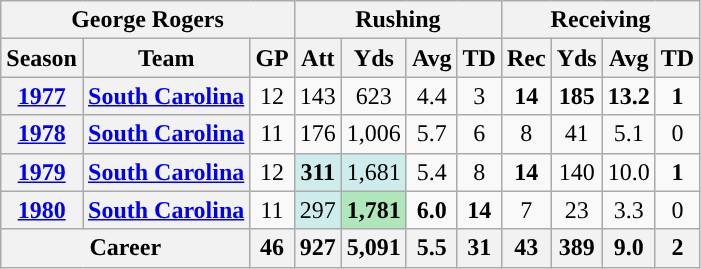<table class="wikitable" style="text-align:center;">
<tr>
<th colspan="3">George Rogers</th>
<th colspan="4">Rushing</th>
<th colspan="4">Receiving</th>
</tr>
<tr>
<th>Season</th>
<th>Team</th>
<th>GP</th>
<th>Att</th>
<th>Yds</th>
<th>Avg</th>
<th>TD</th>
<th>Rec</th>
<th>Yds</th>
<th>Avg</th>
<th>TD</th>
</tr>
<tr>
<th><a href='#'>1977</a></th>
<th><a href='#'>South Carolina</a></th>
<td>12</td>
<td>143</td>
<td>623</td>
<td>4.4</td>
<td>3</td>
<td><strong>14</strong></td>
<td><strong>185</strong></td>
<td><strong>13.2</strong></td>
<td><strong>1</strong></td>
</tr>
<tr>
<th><a href='#'>1978</a></th>
<th><a href='#'>South Carolina</a></th>
<td>11</td>
<td>176</td>
<td>1,006</td>
<td>5.7</td>
<td>6</td>
<td>8</td>
<td>41</td>
<td>5.1</td>
<td>0</td>
</tr>
<tr>
<th><a href='#'>1979</a></th>
<th><a href='#'>South Carolina</a></th>
<td>12</td>
<td style="background:#cfecec;"><strong>311</strong></td>
<td style="background:#cfecec;">1,681</td>
<td>5.4</td>
<td>8</td>
<td><strong>14</strong></td>
<td>140</td>
<td>10.0</td>
<td><strong>1</strong></td>
</tr>
<tr>
<th><a href='#'>1980</a></th>
<th><a href='#'>South Carolina</a></th>
<td>11</td>
<td style="background:#cfecec;">297</td>
<td style="background:#afe6ba;"><strong>1,781</strong></td>
<td><strong>6.0</strong></td>
<td><strong>14</strong></td>
<td>7</td>
<td>23</td>
<td>3.3</td>
<td>0</td>
</tr>
<tr>
<th colspan="2">Career</th>
<th>46</th>
<th>927</th>
<th>5,091</th>
<th>5.5</th>
<th>31</th>
<th>43</th>
<th>389</th>
<th>9.0</th>
<th>2</th>
</tr>
</table>
